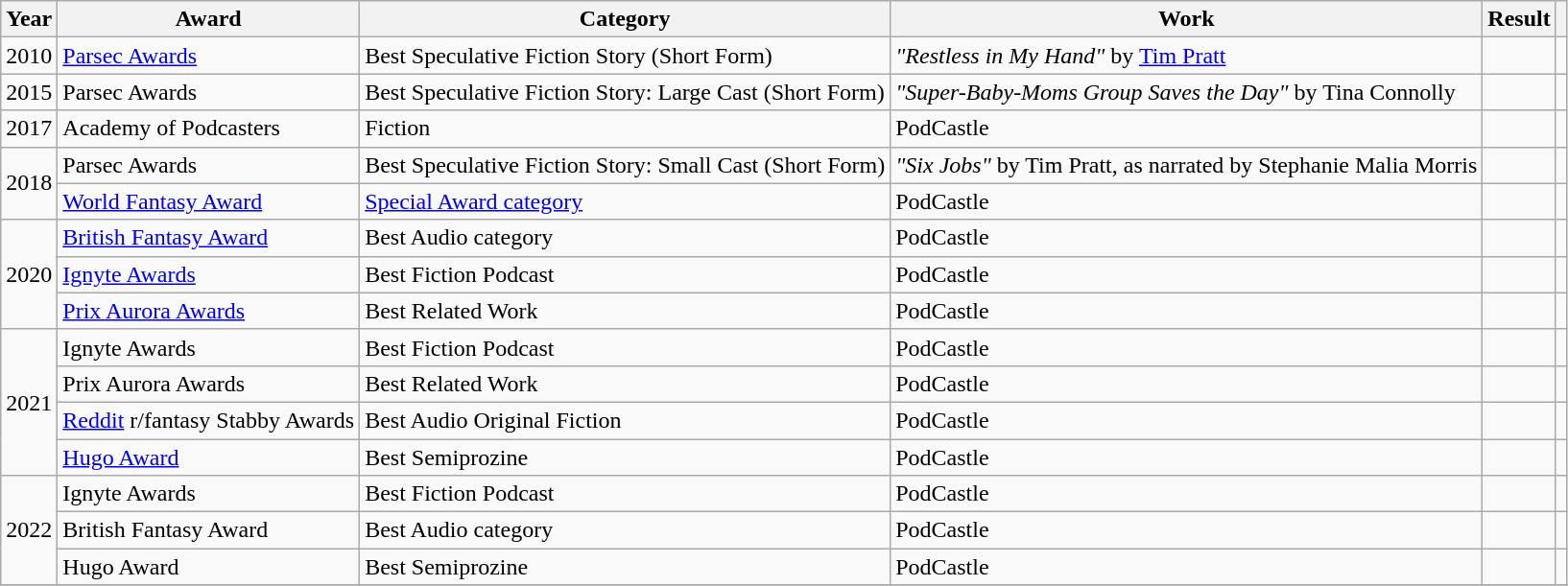<table class="wikitable sortable">
<tr>
<th>Year</th>
<th>Award</th>
<th>Category</th>
<th>Work</th>
<th>Result</th>
<th class="unsortable"></th>
</tr>
<tr>
<td>2010</td>
<td><a href='#'>Parsec Awards</a></td>
<td>Best Speculative Fiction Story (Short Form)</td>
<td><em>"Restless in My Hand"</em> by <a href='#'>Tim Pratt</a></td>
<td></td>
<td></td>
</tr>
<tr>
<td>2015</td>
<td>Parsec Awards</td>
<td>Best Speculative Fiction Story: Large Cast (Short Form)</td>
<td><em>"Super-Baby-Moms Group Saves the Day"</em> by Tina Connolly</td>
<td></td>
<td></td>
</tr>
<tr>
<td>2017</td>
<td>Academy of Podcasters</td>
<td>Fiction</td>
<td>PodCastle</td>
<td></td>
<td></td>
</tr>
<tr>
<td rowspan="2">2018</td>
<td>Parsec Awards</td>
<td>Best Speculative Fiction Story: Small Cast (Short Form)</td>
<td><em>"Six Jobs"</em> by Tim Pratt, as narrated by Stephanie Malia Morris</td>
<td></td>
<td></td>
</tr>
<tr>
<td><a href='#'>World Fantasy Award</a></td>
<td><a href='#'>Special Award category</a></td>
<td>PodCastle</td>
<td></td>
<td></td>
</tr>
<tr>
<td rowspan="3">2020</td>
<td><a href='#'>British Fantasy Award</a></td>
<td>Best Audio category</td>
<td>PodCastle</td>
<td></td>
<td></td>
</tr>
<tr>
<td><a href='#'>Ignyte Awards</a></td>
<td>Best Fiction Podcast</td>
<td>PodCastle</td>
<td></td>
<td></td>
</tr>
<tr>
<td><a href='#'>Prix Aurora Awards</a></td>
<td>Best Related Work</td>
<td>PodCastle</td>
<td></td>
<td></td>
</tr>
<tr>
<td rowspan="4">2021</td>
<td>Ignyte Awards</td>
<td>Best Fiction Podcast</td>
<td>PodCastle</td>
<td></td>
<td></td>
</tr>
<tr>
<td>Prix Aurora Awards</td>
<td>Best Related Work</td>
<td>PodCastle</td>
<td></td>
<td></td>
</tr>
<tr>
<td><a href='#'>Reddit</a> r/fantasy Stabby Awards</td>
<td>Best Audio Original Fiction</td>
<td>PodCastle</td>
<td></td>
<td></td>
</tr>
<tr>
<td><a href='#'>Hugo Award</a></td>
<td>Best Semiprozine</td>
<td>PodCastle</td>
<td></td>
<td></td>
</tr>
<tr>
<td rowspan="3">2022</td>
<td>Ignyte Awards</td>
<td>Best Fiction Podcast</td>
<td>PodCastle</td>
<td></td>
<td></td>
</tr>
<tr>
<td>British Fantasy Award</td>
<td>Best Audio category</td>
<td>PodCastle</td>
<td></td>
<td></td>
</tr>
<tr>
<td>Hugo Award</td>
<td>Best Semiprozine</td>
<td>PodCastle</td>
<td></td>
<td></td>
</tr>
<tr>
</tr>
</table>
